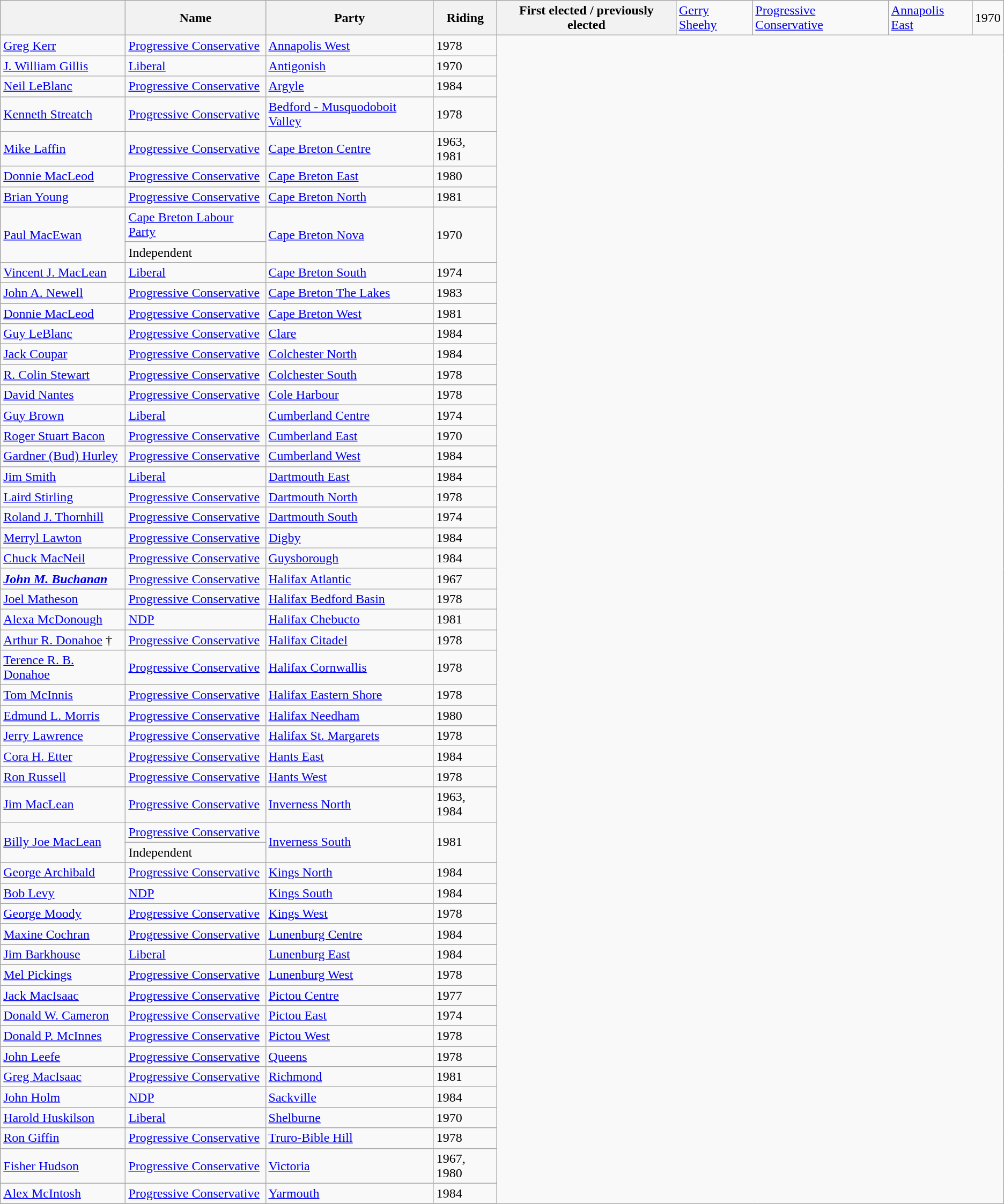<table class="wikitable sortable">
<tr>
<th></th>
<th>Name</th>
<th>Party</th>
<th>Riding</th>
<th>First elected / previously elected<br></th>
<td><a href='#'>Gerry Sheehy</a></td>
<td><a href='#'>Progressive Conservative</a></td>
<td><a href='#'>Annapolis East</a></td>
<td>1970</td>
</tr>
<tr>
<td><a href='#'>Greg Kerr</a></td>
<td><a href='#'>Progressive Conservative</a></td>
<td><a href='#'>Annapolis West</a></td>
<td>1978</td>
</tr>
<tr>
<td><a href='#'>J. William Gillis</a></td>
<td><a href='#'>Liberal</a></td>
<td><a href='#'>Antigonish</a></td>
<td>1970</td>
</tr>
<tr>
<td><a href='#'>Neil LeBlanc</a></td>
<td><a href='#'>Progressive Conservative</a></td>
<td><a href='#'>Argyle</a></td>
<td>1984</td>
</tr>
<tr>
<td><a href='#'>Kenneth Streatch</a></td>
<td><a href='#'>Progressive Conservative</a></td>
<td><a href='#'>Bedford - Musquodoboit Valley</a></td>
<td>1978</td>
</tr>
<tr>
<td><a href='#'>Mike Laffin</a></td>
<td><a href='#'>Progressive Conservative</a></td>
<td><a href='#'>Cape Breton Centre</a></td>
<td>1963, 1981</td>
</tr>
<tr>
<td><a href='#'>Donnie MacLeod</a></td>
<td><a href='#'>Progressive Conservative</a></td>
<td><a href='#'>Cape Breton East</a></td>
<td>1980</td>
</tr>
<tr>
<td><a href='#'>Brian Young</a></td>
<td><a href='#'>Progressive Conservative</a></td>
<td><a href='#'>Cape Breton North</a></td>
<td>1981</td>
</tr>
<tr>
<td rowspan="2"><a href='#'>Paul MacEwan</a></td>
<td><a href='#'>Cape Breton Labour Party</a></td>
<td rowspan="2"><a href='#'>Cape Breton Nova</a></td>
<td rowspan="2">1970</td>
</tr>
<tr>
<td>Independent</td>
</tr>
<tr>
<td><a href='#'>Vincent J. MacLean</a></td>
<td><a href='#'>Liberal</a></td>
<td><a href='#'>Cape Breton South</a></td>
<td>1974</td>
</tr>
<tr>
<td><a href='#'>John A. Newell</a></td>
<td><a href='#'>Progressive Conservative</a></td>
<td><a href='#'>Cape Breton The Lakes</a></td>
<td>1983</td>
</tr>
<tr>
<td><a href='#'>Donnie MacLeod</a></td>
<td><a href='#'>Progressive Conservative</a></td>
<td><a href='#'>Cape Breton West</a></td>
<td>1981</td>
</tr>
<tr>
<td><a href='#'>Guy LeBlanc</a></td>
<td><a href='#'>Progressive Conservative</a></td>
<td><a href='#'>Clare</a></td>
<td>1984</td>
</tr>
<tr>
<td><a href='#'>Jack Coupar</a></td>
<td><a href='#'>Progressive Conservative</a></td>
<td><a href='#'>Colchester North</a></td>
<td>1984</td>
</tr>
<tr>
<td><a href='#'>R. Colin Stewart</a></td>
<td><a href='#'>Progressive Conservative</a></td>
<td><a href='#'>Colchester South</a></td>
<td>1978</td>
</tr>
<tr>
<td><a href='#'>David Nantes</a></td>
<td><a href='#'>Progressive Conservative</a></td>
<td><a href='#'>Cole Harbour</a></td>
<td>1978</td>
</tr>
<tr>
<td><a href='#'>Guy Brown</a></td>
<td><a href='#'>Liberal</a></td>
<td><a href='#'>Cumberland Centre</a></td>
<td>1974</td>
</tr>
<tr>
<td><a href='#'>Roger Stuart Bacon</a></td>
<td><a href='#'>Progressive Conservative</a></td>
<td><a href='#'>Cumberland East</a></td>
<td>1970</td>
</tr>
<tr>
<td><a href='#'>Gardner (Bud) Hurley</a></td>
<td><a href='#'>Progressive Conservative</a></td>
<td><a href='#'>Cumberland West</a></td>
<td>1984</td>
</tr>
<tr>
<td><a href='#'>Jim Smith</a></td>
<td><a href='#'>Liberal</a></td>
<td><a href='#'>Dartmouth East</a></td>
<td>1984</td>
</tr>
<tr>
<td><a href='#'>Laird Stirling</a></td>
<td><a href='#'>Progressive Conservative</a></td>
<td><a href='#'>Dartmouth North</a></td>
<td>1978</td>
</tr>
<tr>
<td><a href='#'>Roland J. Thornhill</a></td>
<td><a href='#'>Progressive Conservative</a></td>
<td><a href='#'>Dartmouth South</a></td>
<td>1974</td>
</tr>
<tr>
<td><a href='#'>Merryl Lawton</a></td>
<td><a href='#'>Progressive Conservative</a></td>
<td><a href='#'>Digby</a></td>
<td>1984</td>
</tr>
<tr>
<td><a href='#'>Chuck MacNeil</a></td>
<td><a href='#'>Progressive Conservative</a></td>
<td><a href='#'>Guysborough</a></td>
<td>1984</td>
</tr>
<tr>
<td><strong><em><a href='#'>John M. Buchanan</a></em></strong></td>
<td><a href='#'>Progressive Conservative</a></td>
<td><a href='#'>Halifax Atlantic</a></td>
<td>1967</td>
</tr>
<tr>
<td><a href='#'>Joel Matheson</a></td>
<td><a href='#'>Progressive Conservative</a></td>
<td><a href='#'>Halifax Bedford Basin</a></td>
<td>1978</td>
</tr>
<tr>
<td><a href='#'>Alexa McDonough</a></td>
<td><a href='#'>NDP</a></td>
<td><a href='#'>Halifax Chebucto</a></td>
<td>1981</td>
</tr>
<tr>
<td><a href='#'>Arthur R. Donahoe</a> †</td>
<td><a href='#'>Progressive Conservative</a></td>
<td><a href='#'>Halifax Citadel</a></td>
<td>1978</td>
</tr>
<tr>
<td><a href='#'>Terence R. B. Donahoe</a></td>
<td><a href='#'>Progressive Conservative</a></td>
<td><a href='#'>Halifax Cornwallis</a></td>
<td>1978</td>
</tr>
<tr>
<td><a href='#'>Tom McInnis</a></td>
<td><a href='#'>Progressive Conservative</a></td>
<td><a href='#'>Halifax Eastern Shore</a></td>
<td>1978</td>
</tr>
<tr>
<td><a href='#'>Edmund L. Morris</a></td>
<td><a href='#'>Progressive Conservative</a></td>
<td><a href='#'>Halifax Needham</a></td>
<td>1980</td>
</tr>
<tr>
<td><a href='#'>Jerry Lawrence</a></td>
<td><a href='#'>Progressive Conservative</a></td>
<td><a href='#'>Halifax St. Margarets</a></td>
<td>1978</td>
</tr>
<tr>
<td><a href='#'>Cora H. Etter</a></td>
<td><a href='#'>Progressive Conservative</a></td>
<td><a href='#'>Hants East</a></td>
<td>1984</td>
</tr>
<tr>
<td><a href='#'>Ron Russell</a></td>
<td><a href='#'>Progressive Conservative</a></td>
<td><a href='#'>Hants West</a></td>
<td>1978</td>
</tr>
<tr>
<td><a href='#'>Jim MacLean</a></td>
<td><a href='#'>Progressive Conservative</a></td>
<td><a href='#'>Inverness North</a></td>
<td>1963, 1984</td>
</tr>
<tr>
<td rowspan="2"><a href='#'>Billy Joe MacLean</a></td>
<td><a href='#'>Progressive Conservative</a></td>
<td rowspan="2"><a href='#'>Inverness South</a></td>
<td rowspan="2">1981</td>
</tr>
<tr>
<td>Independent</td>
</tr>
<tr>
<td><a href='#'>George Archibald</a></td>
<td><a href='#'>Progressive Conservative</a></td>
<td><a href='#'>Kings North</a></td>
<td>1984</td>
</tr>
<tr>
<td><a href='#'>Bob Levy</a></td>
<td><a href='#'>NDP</a></td>
<td><a href='#'>Kings South</a></td>
<td>1984</td>
</tr>
<tr>
<td><a href='#'>George Moody</a></td>
<td><a href='#'>Progressive Conservative</a></td>
<td><a href='#'>Kings West</a></td>
<td>1978</td>
</tr>
<tr>
<td><a href='#'>Maxine Cochran</a></td>
<td><a href='#'>Progressive Conservative</a></td>
<td><a href='#'>Lunenburg Centre</a></td>
<td>1984</td>
</tr>
<tr>
<td><a href='#'>Jim Barkhouse</a></td>
<td><a href='#'>Liberal</a></td>
<td><a href='#'>Lunenburg East</a></td>
<td>1984</td>
</tr>
<tr>
<td><a href='#'>Mel Pickings</a></td>
<td><a href='#'>Progressive Conservative</a></td>
<td><a href='#'>Lunenburg West</a></td>
<td>1978</td>
</tr>
<tr>
<td><a href='#'>Jack MacIsaac</a></td>
<td><a href='#'>Progressive Conservative</a></td>
<td><a href='#'>Pictou Centre</a></td>
<td>1977</td>
</tr>
<tr>
<td><a href='#'>Donald W. Cameron</a></td>
<td><a href='#'>Progressive Conservative</a></td>
<td><a href='#'>Pictou East</a></td>
<td>1974</td>
</tr>
<tr>
<td><a href='#'>Donald P. McInnes</a></td>
<td><a href='#'>Progressive Conservative</a></td>
<td><a href='#'>Pictou West</a></td>
<td>1978</td>
</tr>
<tr>
<td><a href='#'>John Leefe</a></td>
<td><a href='#'>Progressive Conservative</a></td>
<td><a href='#'>Queens</a></td>
<td>1978</td>
</tr>
<tr>
<td><a href='#'>Greg MacIsaac</a></td>
<td><a href='#'>Progressive Conservative</a></td>
<td><a href='#'>Richmond</a></td>
<td>1981</td>
</tr>
<tr>
<td><a href='#'>John Holm</a></td>
<td><a href='#'>NDP</a></td>
<td><a href='#'>Sackville</a></td>
<td>1984</td>
</tr>
<tr>
<td><a href='#'>Harold Huskilson</a></td>
<td><a href='#'>Liberal</a></td>
<td><a href='#'>Shelburne</a></td>
<td>1970</td>
</tr>
<tr>
<td><a href='#'>Ron Giffin</a></td>
<td><a href='#'>Progressive Conservative</a></td>
<td><a href='#'>Truro-Bible Hill</a></td>
<td>1978</td>
</tr>
<tr>
<td><a href='#'>Fisher Hudson</a></td>
<td><a href='#'>Progressive Conservative</a></td>
<td><a href='#'>Victoria</a></td>
<td>1967, 1980</td>
</tr>
<tr>
<td><a href='#'>Alex McIntosh</a></td>
<td><a href='#'>Progressive Conservative</a></td>
<td><a href='#'>Yarmouth</a></td>
<td>1984</td>
</tr>
<tr>
</tr>
</table>
